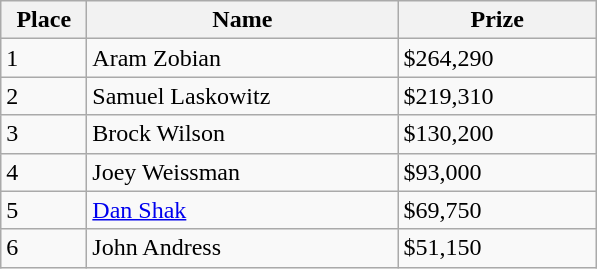<table class="wikitable">
<tr>
<th width="50">Place</th>
<th width="200">Name</th>
<th width="125">Prize</th>
</tr>
<tr>
<td>1</td>
<td> Aram Zobian</td>
<td>$264,290</td>
</tr>
<tr>
<td>2</td>
<td> Samuel Laskowitz</td>
<td>$219,310</td>
</tr>
<tr>
<td>3</td>
<td> Brock Wilson</td>
<td>$130,200</td>
</tr>
<tr>
<td>4</td>
<td> Joey Weissman</td>
<td>$93,000</td>
</tr>
<tr>
<td>5</td>
<td> <a href='#'>Dan Shak</a></td>
<td>$69,750</td>
</tr>
<tr>
<td>6</td>
<td> John Andress</td>
<td>$51,150</td>
</tr>
</table>
